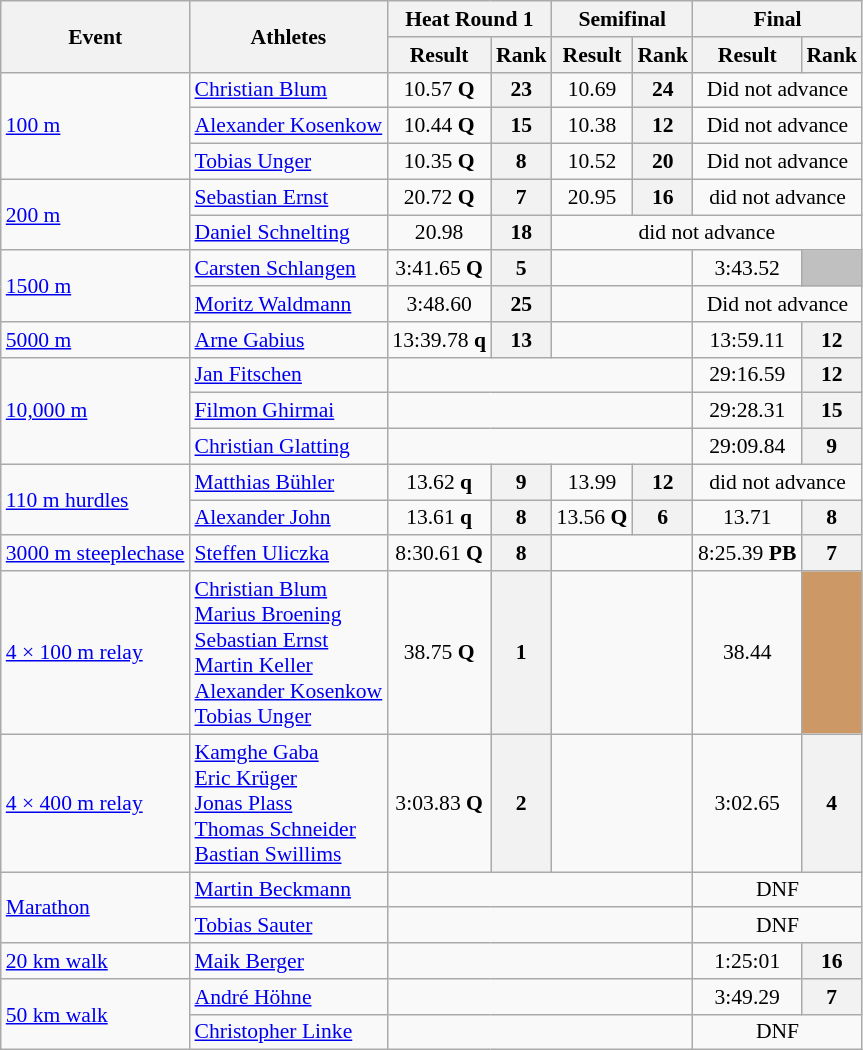<table class="wikitable" border="1" style="font-size:90%">
<tr>
<th rowspan="2">Event</th>
<th rowspan="2">Athletes</th>
<th colspan="2">Heat Round 1</th>
<th colspan="2">Semifinal</th>
<th colspan="2">Final</th>
</tr>
<tr>
<th>Result</th>
<th>Rank</th>
<th>Result</th>
<th>Rank</th>
<th>Result</th>
<th>Rank</th>
</tr>
<tr>
<td rowspan="3"><a href='#'>100 m</a></td>
<td><a href='#'>Christian Blum</a></td>
<td align=center>10.57 <strong>Q</strong></td>
<th align=center>23</th>
<td align=center>10.69</td>
<th align=center>24</th>
<td align=center colspan="2">Did not advance</td>
</tr>
<tr>
<td><a href='#'>Alexander Kosenkow</a></td>
<td align=center>10.44 <strong>Q</strong></td>
<th align=center>15</th>
<td align=center>10.38</td>
<th align=center>12</th>
<td align=center colspan="2">Did not advance</td>
</tr>
<tr>
<td><a href='#'>Tobias Unger</a></td>
<td align=center>10.35 <strong>Q</strong></td>
<th align=center>8</th>
<td align=center>10.52</td>
<th align=center>20</th>
<td align=center colspan="2">Did not advance</td>
</tr>
<tr>
<td rowspan="2"><a href='#'>200 m</a></td>
<td><a href='#'>Sebastian Ernst</a></td>
<td align=center>20.72 <strong>Q</strong></td>
<th align=center>7</th>
<td align=center>20.95</td>
<th align=center>16</th>
<td align=center colspan=2>did not advance</td>
</tr>
<tr>
<td><a href='#'>Daniel Schnelting</a></td>
<td align=center>20.98</td>
<th align=center>18</th>
<td align=center colspan=4>did not advance</td>
</tr>
<tr>
<td rowspan="2"><a href='#'>1500 m</a></td>
<td><a href='#'>Carsten Schlangen</a></td>
<td align=center>3:41.65 <strong>Q</strong></td>
<th align=center>5</th>
<td align=center colspan="2"></td>
<td align=center>3:43.52</td>
<td align=center bgcolor=silver></td>
</tr>
<tr>
<td><a href='#'>Moritz Waldmann</a></td>
<td align=center>3:48.60</td>
<th align=center>25</th>
<td colspan=2></td>
<td align=center colspan="2">Did not advance</td>
</tr>
<tr>
<td><a href='#'>5000 m</a></td>
<td><a href='#'>Arne Gabius</a></td>
<td align=center>13:39.78 <strong>q</strong></td>
<th align=center>13</th>
<td align=center colspan="2"></td>
<td align=center>13:59.11</td>
<th align=center>12</th>
</tr>
<tr>
<td rowspan="3"><a href='#'>10,000 m</a></td>
<td><a href='#'>Jan Fitschen</a></td>
<td align=center colspan="4"></td>
<td align=center>29:16.59</td>
<th align=center>12</th>
</tr>
<tr>
<td><a href='#'>Filmon Ghirmai</a></td>
<td align=center colspan="4"></td>
<td align=center>29:28.31</td>
<th align=center>15</th>
</tr>
<tr>
<td><a href='#'>Christian Glatting</a></td>
<td align=center colspan="4"></td>
<td align=center>29:09.84</td>
<th align=center>9</th>
</tr>
<tr>
<td rowspan="2"><a href='#'>110 m hurdles</a></td>
<td><a href='#'>Matthias Bühler</a></td>
<td align=center>13.62 <strong>q</strong></td>
<th align=center>9</th>
<td align=center>13.99</td>
<th align=center>12</th>
<td align=center colspan=2>did not advance</td>
</tr>
<tr>
<td><a href='#'>Alexander John</a></td>
<td align=center>13.61 <strong>q</strong></td>
<th align=center>8</th>
<td align=center>13.56 <strong>Q</strong></td>
<th align=center>6</th>
<td align=center>13.71</td>
<th align=center>8</th>
</tr>
<tr>
<td><a href='#'>3000 m steeplechase</a></td>
<td><a href='#'>Steffen Uliczka</a></td>
<td align=center>8:30.61 <strong>Q</strong></td>
<th align=center>8</th>
<td align=center colspan="2"></td>
<td align=center>8:25.39 <strong>PB</strong></td>
<th align=center>7</th>
</tr>
<tr>
<td><a href='#'>4 × 100 m relay</a></td>
<td><a href='#'>Christian Blum</a><br><a href='#'>Marius Broening</a><br><a href='#'>Sebastian Ernst</a><br><a href='#'>Martin Keller</a><br><a href='#'>Alexander Kosenkow</a><br><a href='#'>Tobias Unger</a></td>
<td align=center>38.75 <strong>Q</strong></td>
<th align=center>1</th>
<td align=center colspan="2"></td>
<td align=center>38.44</td>
<td align=center bgcolor=cc9966></td>
</tr>
<tr>
<td><a href='#'>4 × 400 m relay</a></td>
<td><a href='#'>Kamghe Gaba</a><br><a href='#'>Eric Krüger</a><br><a href='#'>Jonas Plass</a><br><a href='#'>Thomas Schneider</a><br><a href='#'>Bastian Swillims</a></td>
<td align=center>3:03.83 <strong>Q</strong></td>
<th align=center>2</th>
<td align=center colspan="2"></td>
<td align=center>3:02.65</td>
<th align=center>4</th>
</tr>
<tr>
<td rowspan="2"><a href='#'>Marathon</a></td>
<td><a href='#'>Martin Beckmann</a></td>
<td align=center colspan="4"></td>
<td align=center colspan=2>DNF</td>
</tr>
<tr>
<td><a href='#'>Tobias Sauter</a></td>
<td align=center colspan="4"></td>
<td align=center colspan=2>DNF</td>
</tr>
<tr>
<td><a href='#'>20 km walk</a></td>
<td><a href='#'>Maik Berger</a></td>
<td align=center colspan="4"></td>
<td align=center>1:25:01</td>
<th align=center>16</th>
</tr>
<tr>
<td rowspan="2"><a href='#'>50 km walk</a></td>
<td><a href='#'>André Höhne</a></td>
<td align=center colspan="4"></td>
<td align=center>3:49.29</td>
<th align=center>7</th>
</tr>
<tr>
<td><a href='#'>Christopher Linke</a></td>
<td align=center colspan="4"></td>
<td align=center colspan=2>DNF</td>
</tr>
</table>
